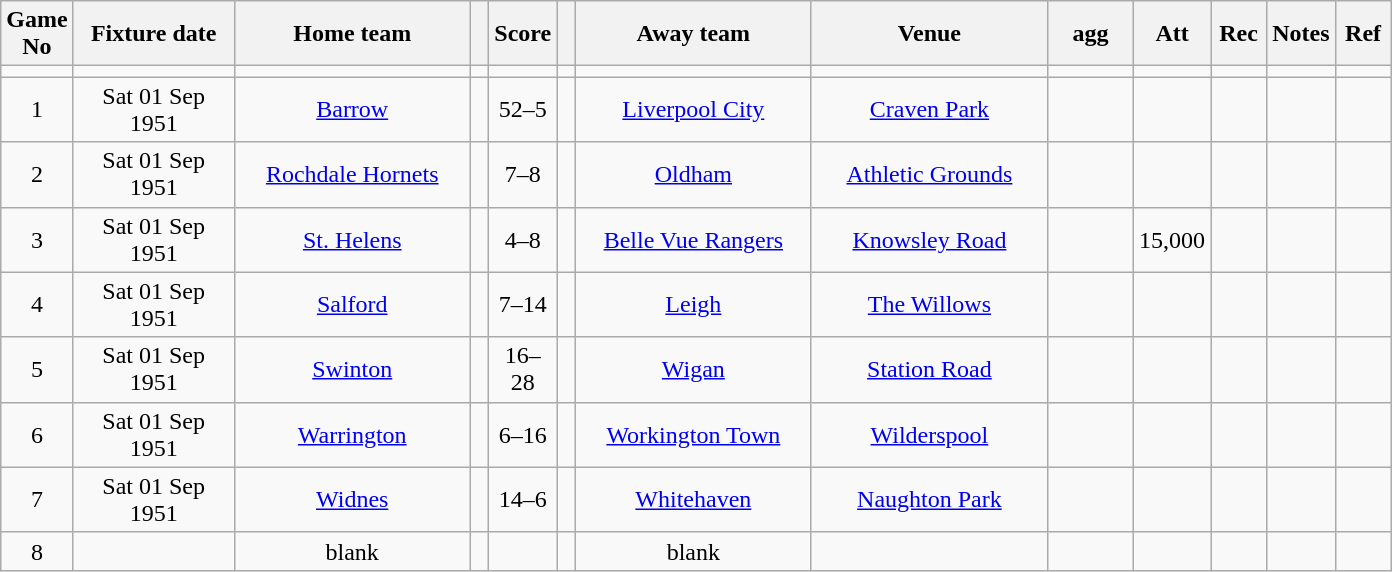<table class="wikitable" style="text-align:center;">
<tr>
<th width=20 abbr="No">Game No</th>
<th width=100 abbr="Date">Fixture date</th>
<th width=150 abbr="Home team">Home team</th>
<th width=5 abbr="space"></th>
<th width=20 abbr="Score">Score</th>
<th width=5 abbr="space"></th>
<th width=150 abbr="Away team">Away team</th>
<th width=150 abbr="Venue">Venue</th>
<th width=50 abbr="agg">agg</th>
<th width=30 abbr="Att">Att</th>
<th width=30 abbr="Rec">Rec</th>
<th width=20 abbr="Notes">Notes</th>
<th width=30 abbr="Ref">Ref</th>
</tr>
<tr>
<td></td>
<td></td>
<td></td>
<td></td>
<td></td>
<td></td>
<td></td>
<td></td>
<td></td>
<td></td>
<td></td>
<td></td>
</tr>
<tr>
<td>1</td>
<td>Sat 01 Sep 1951</td>
<td><a href='#'>Barrow</a></td>
<td></td>
<td>52–5</td>
<td></td>
<td><a href='#'>Liverpool City</a></td>
<td><a href='#'>Craven Park</a></td>
<td></td>
<td></td>
<td></td>
<td></td>
<td></td>
</tr>
<tr>
<td>2</td>
<td>Sat 01 Sep 1951</td>
<td><a href='#'>Rochdale Hornets</a></td>
<td></td>
<td>7–8</td>
<td></td>
<td><a href='#'>Oldham</a></td>
<td><a href='#'>Athletic Grounds</a></td>
<td></td>
<td></td>
<td></td>
<td></td>
<td></td>
</tr>
<tr>
<td>3</td>
<td>Sat 01 Sep 1951</td>
<td><a href='#'>St. Helens</a></td>
<td></td>
<td>4–8</td>
<td></td>
<td><a href='#'>Belle Vue Rangers</a></td>
<td><a href='#'>Knowsley Road</a></td>
<td></td>
<td>15,000</td>
<td></td>
<td></td>
<td></td>
</tr>
<tr>
<td>4</td>
<td>Sat 01 Sep 1951</td>
<td><a href='#'>Salford</a></td>
<td></td>
<td>7–14</td>
<td></td>
<td><a href='#'>Leigh</a></td>
<td><a href='#'>The Willows</a></td>
<td></td>
<td></td>
<td></td>
<td></td>
<td></td>
</tr>
<tr>
<td>5</td>
<td>Sat 01 Sep 1951</td>
<td><a href='#'>Swinton</a></td>
<td></td>
<td>16–28</td>
<td></td>
<td><a href='#'>Wigan</a></td>
<td><a href='#'>Station Road</a></td>
<td></td>
<td></td>
<td></td>
<td></td>
<td></td>
</tr>
<tr>
<td>6</td>
<td>Sat 01 Sep 1951</td>
<td><a href='#'>Warrington</a></td>
<td></td>
<td>6–16</td>
<td></td>
<td><a href='#'>Workington Town</a></td>
<td><a href='#'>Wilderspool</a></td>
<td></td>
<td></td>
<td></td>
<td></td>
<td></td>
</tr>
<tr>
<td>7</td>
<td>Sat 01 Sep 1951</td>
<td><a href='#'>Widnes</a></td>
<td></td>
<td>14–6</td>
<td></td>
<td><a href='#'>Whitehaven</a></td>
<td><a href='#'>Naughton Park</a></td>
<td></td>
<td></td>
<td></td>
<td></td>
<td></td>
</tr>
<tr>
<td>8</td>
<td></td>
<td>blank</td>
<td></td>
<td></td>
<td></td>
<td>blank</td>
<td></td>
<td></td>
<td></td>
<td></td>
<td></td>
<td></td>
</tr>
</table>
